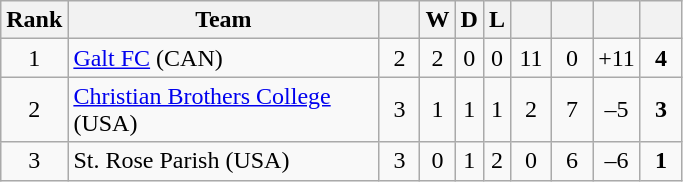<table class="wikitable sortable" style="text-align:center">
<tr>
<th width=20>Rank</th>
<th width=200>Team</th>
<th width="20"></th>
<th>W</th>
<th>D</th>
<th>L</th>
<th width="20"></th>
<th width="20"></th>
<th width="20"></th>
<th width="20"></th>
</tr>
<tr>
<td>1</td>
<td style="text-align:left;"> <a href='#'>Galt FC</a> (CAN)</td>
<td>2</td>
<td>2</td>
<td>0</td>
<td>0</td>
<td>11</td>
<td>0</td>
<td>+11</td>
<td><strong>4</strong></td>
</tr>
<tr>
<td>2</td>
<td style="text-align:left;"> <a href='#'>Christian Brothers College</a> (USA)</td>
<td>3</td>
<td>1</td>
<td>1</td>
<td>1</td>
<td>2</td>
<td>7</td>
<td>–5</td>
<td><strong>3</strong></td>
</tr>
<tr>
<td>3</td>
<td style="text-align:left;"> St. Rose Parish (USA)</td>
<td>3</td>
<td>0</td>
<td>1</td>
<td>2</td>
<td>0</td>
<td>6</td>
<td>–6</td>
<td><strong>1</strong></td>
</tr>
</table>
